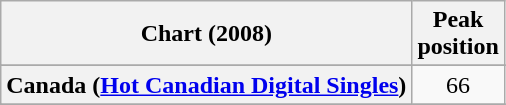<table class="wikitable sortable plainrowheaders" style="text-align:center">
<tr>
<th scope="col">Chart (2008)</th>
<th scope="col">Peak<br>position</th>
</tr>
<tr>
</tr>
<tr>
<th scope="row">Canada (<a href='#'>Hot Canadian Digital Singles</a>)</th>
<td>66</td>
</tr>
<tr>
</tr>
<tr>
</tr>
</table>
